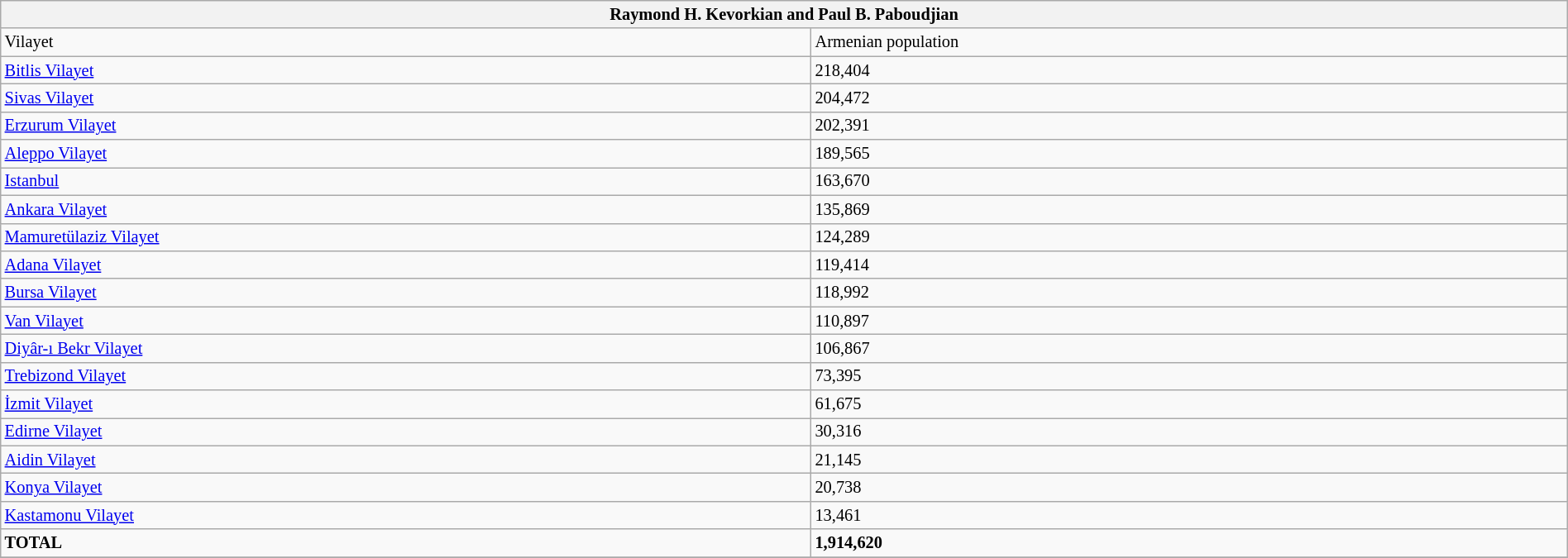<table class="wikitable collapsible collapsed" style="font-size:85%;width:100%;">
<tr>
<th colspan=2>Raymond H. Kevorkian and Paul B. Paboudjian </th>
</tr>
<tr>
<td>Vilayet</td>
<td>Armenian population</td>
</tr>
<tr>
<td><a href='#'>Bitlis Vilayet</a></td>
<td>218,404</td>
</tr>
<tr>
<td><a href='#'>Sivas Vilayet</a></td>
<td>204,472</td>
</tr>
<tr>
<td><a href='#'>Erzurum Vilayet</a></td>
<td>202,391</td>
</tr>
<tr>
<td><a href='#'>Aleppo Vilayet</a></td>
<td>189,565</td>
</tr>
<tr>
<td><a href='#'>Istanbul</a></td>
<td>163,670</td>
</tr>
<tr>
<td><a href='#'>Ankara Vilayet</a></td>
<td>135,869</td>
</tr>
<tr>
<td><a href='#'>Mamuretülaziz Vilayet</a></td>
<td>124,289</td>
</tr>
<tr>
<td><a href='#'>Adana Vilayet</a></td>
<td>119,414</td>
</tr>
<tr>
<td><a href='#'>Bursa Vilayet</a></td>
<td>118,992</td>
</tr>
<tr>
<td><a href='#'>Van Vilayet</a></td>
<td>110,897</td>
</tr>
<tr>
<td><a href='#'>Diyâr-ı Bekr Vilayet</a></td>
<td>106,867</td>
</tr>
<tr>
<td><a href='#'>Trebizond Vilayet</a></td>
<td>73,395</td>
</tr>
<tr>
<td><a href='#'>İzmit Vilayet</a></td>
<td>61,675</td>
</tr>
<tr>
<td><a href='#'>Edirne Vilayet</a></td>
<td>30,316</td>
</tr>
<tr>
<td><a href='#'>Aidin Vilayet</a></td>
<td>21,145</td>
</tr>
<tr>
<td><a href='#'>Konya Vilayet</a></td>
<td>20,738</td>
</tr>
<tr>
<td><a href='#'>Kastamonu Vilayet</a></td>
<td>13,461</td>
</tr>
<tr>
<td><strong>TOTAL</strong></td>
<td><strong>1,914,620</strong></td>
</tr>
<tr>
</tr>
</table>
